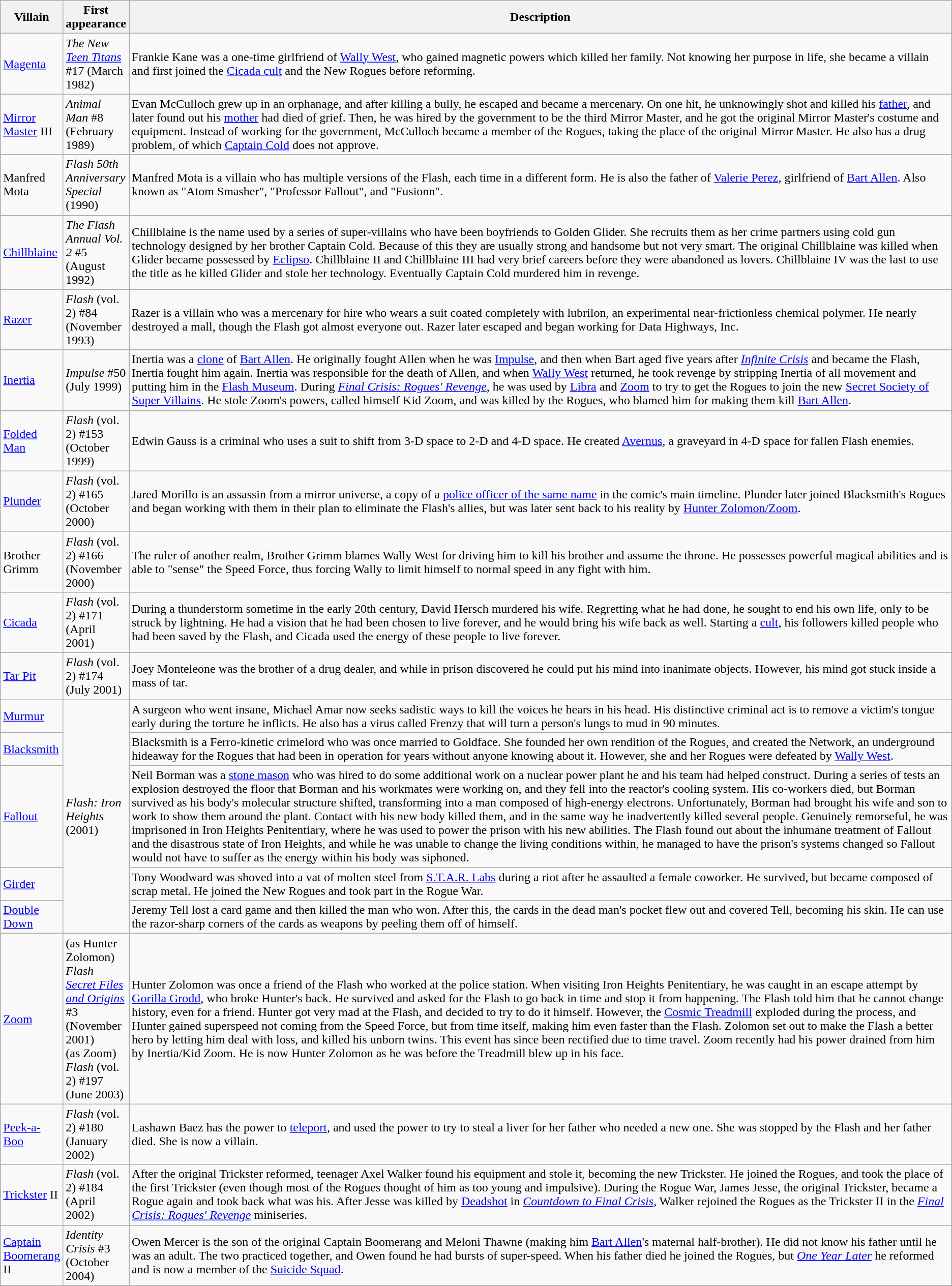<table class="wikitable">
<tr>
<th width="1%">Villain</th>
<th width="1%">First appearance</th>
<th>Description</th>
</tr>
<tr>
<td><a href='#'>Magenta</a></td>
<td><em>The New <a href='#'>Teen Titans</a></em> #17 (March 1982)</td>
<td>Frankie Kane was a one-time girlfriend of <a href='#'>Wally West</a>, who gained magnetic powers which killed her family. Not knowing her purpose in life, she became a villain and first joined the <a href='#'>Cicada cult</a> and the New Rogues before reforming.</td>
</tr>
<tr>
<td><a href='#'>Mirror Master</a> III</td>
<td><em>Animal Man</em> #8 (February 1989)</td>
<td>Evan McCulloch grew up in an orphanage, and after killing a bully, he escaped and became a mercenary. On one hit, he unknowingly shot and killed his <a href='#'>father</a>, and later found out his <a href='#'>mother</a> had died of grief. Then, he was hired by the government to be the third Mirror Master, and he got the original Mirror Master's costume and equipment. Instead of working for the government, McCulloch became a member of the Rogues, taking the place of the original Mirror Master. He also has a drug problem, of which <a href='#'>Captain Cold</a> does not approve.</td>
</tr>
<tr>
<td>Manfred Mota</td>
<td><em>Flash 50th Anniversary Special</em> (1990)</td>
<td>Manfred Mota is a villain who has multiple versions of the Flash, each time in a different form. He is also the father of <a href='#'>Valerie Perez</a>, girlfriend of <a href='#'>Bart Allen</a>. Also known as "Atom Smasher", "Professor Fallout", and "Fusionn".</td>
</tr>
<tr>
<td><a href='#'>Chillblaine</a></td>
<td><em>The Flash Annual Vol. 2</em> #5 (August 1992)</td>
<td>Chillblaine is the name used by a series of super-villains who have been boyfriends to Golden Glider. She recruits them as her crime partners using cold gun technology designed by her brother Captain Cold. Because of this they are usually strong and handsome but not very smart. The original Chillblaine was killed when Glider became possessed by <a href='#'>Eclipso</a>. Chillblaine II and Chillblaine III had very brief careers before they were abandoned as lovers. Chillblaine IV was the last to use the title as he killed Glider and stole her technology. Eventually Captain Cold murdered him in revenge.</td>
</tr>
<tr>
<td><a href='#'>Razer</a></td>
<td><em>Flash</em> (vol. 2) #84 (November 1993)</td>
<td>Razer is a villain who was a mercenary for hire who wears a suit coated completely with lubrilon, an experimental near-frictionless chemical polymer. He nearly destroyed a mall, though the Flash got almost everyone out. Razer later escaped and began working for Data Highways, Inc.</td>
</tr>
<tr>
<td><a href='#'>Inertia</a></td>
<td><em>Impulse</em> #50 (July 1999)</td>
<td>Inertia was a <a href='#'>clone</a> of <a href='#'>Bart Allen</a>. He originally fought Allen when he was <a href='#'>Impulse</a>, and then when Bart aged five years after <em><a href='#'>Infinite Crisis</a></em> and became the Flash, Inertia fought him again. Inertia was responsible for the death of Allen, and when <a href='#'>Wally West</a> returned, he took revenge by stripping Inertia of all movement and putting him in the <a href='#'>Flash Museum</a>. During <em><a href='#'>Final Crisis: Rogues' Revenge</a></em>, he was used by <a href='#'>Libra</a> and <a href='#'>Zoom</a> to try to get the Rogues to join the new <a href='#'>Secret Society of Super Villains</a>. He stole Zoom's powers, called himself Kid Zoom, and was killed by the Rogues, who blamed him for making them kill <a href='#'>Bart Allen</a>.</td>
</tr>
<tr>
<td><a href='#'>Folded Man</a></td>
<td><em>Flash</em> (vol. 2) #153 (October 1999)</td>
<td>Edwin Gauss is a criminal who uses a suit to shift from 3-D space to 2-D and 4-D space. He created <a href='#'>Avernus</a>, a graveyard in 4-D space for fallen Flash enemies.</td>
</tr>
<tr>
<td><a href='#'>Plunder</a></td>
<td><em>Flash</em> (vol. 2) #165 (October 2000)</td>
<td>Jared Morillo is an assassin from a mirror universe, a copy of a <a href='#'>police officer of the same name</a> in the comic's main timeline. Plunder later joined Blacksmith's Rogues and began working with them in their plan to eliminate the Flash's allies, but was later sent back to his reality by <a href='#'>Hunter Zolomon/Zoom</a>.</td>
</tr>
<tr>
<td>Brother Grimm</td>
<td><em>Flash</em> (vol. 2) #166 (November 2000)</td>
<td>The ruler of another realm, Brother Grimm blames Wally West for driving him to kill his brother and assume the throne. He possesses powerful magical abilities and is able to "sense" the Speed Force, thus forcing Wally to limit himself to normal speed in any fight with him.</td>
</tr>
<tr>
<td><a href='#'>Cicada</a></td>
<td><em>Flash</em> (vol. 2) #171 (April 2001)</td>
<td>During a thunderstorm sometime in the early 20th century, David Hersch murdered his wife. Regretting what he had done, he sought to end his own life, only to be struck by lightning. He had a vision that he had been chosen to live forever, and he would bring his wife back as well. Starting a <a href='#'>cult</a>, his followers killed people who had been saved by the Flash, and Cicada used the energy of these people to live forever.</td>
</tr>
<tr>
<td><a href='#'>Tar Pit</a></td>
<td><em>Flash</em> (vol. 2) #174 (July 2001)</td>
<td>Joey Monteleone was the brother of a drug dealer, and while in prison discovered he could put his mind into inanimate objects. However, his mind got stuck inside a mass of tar.</td>
</tr>
<tr>
<td><a href='#'>Murmur</a></td>
<td rowspan="5"><em>Flash: Iron Heights</em> (2001)</td>
<td>A surgeon who went insane, Michael Amar now seeks sadistic ways to kill the voices he hears in his head. His distinctive criminal act is to remove a victim's tongue early during the torture he inflicts. He also has a virus called Frenzy that will turn a person's lungs to mud in 90 minutes.</td>
</tr>
<tr>
<td><a href='#'>Blacksmith</a></td>
<td>Blacksmith is a Ferro-kinetic crimelord who was once married to Goldface. She founded her own rendition of the Rogues, and created the Network, an underground hideaway for the Rogues that had been in operation for years without anyone knowing about it. However, she and her Rogues were defeated by <a href='#'>Wally West</a>.</td>
</tr>
<tr>
<td><a href='#'>Fallout</a></td>
<td>Neil Borman was a <a href='#'>stone mason</a> who was hired to do some additional work on a nuclear power plant he and his team had helped construct. During a series of tests an explosion destroyed the floor that Borman and his workmates were working on, and they fell into the reactor's cooling system. His co-workers died, but Borman survived as his body's molecular structure shifted, transforming into a man composed of high-energy electrons. Unfortunately, Borman had brought his wife and son to work to show them around the plant. Contact with his new body killed them, and in the same way he inadvertently killed several people. Genuinely remorseful, he was imprisoned in Iron Heights Penitentiary, where he was used to power the prison with his new abilities. The Flash found out about the inhumane treatment of Fallout and the disastrous state of Iron Heights, and while he was unable to change the living conditions within, he managed to have the prison's systems changed so Fallout would not have to suffer as the energy within his body was siphoned.</td>
</tr>
<tr>
<td><a href='#'>Girder</a></td>
<td>Tony Woodward was shoved into a vat of molten steel from <a href='#'>S.T.A.R. Labs</a> during a riot after he assaulted a female coworker. He survived, but became composed of scrap metal. He joined the New Rogues and took part in the Rogue War.</td>
</tr>
<tr>
<td><a href='#'>Double Down</a></td>
<td>Jeremy Tell lost a card game and then killed the man who won. After this, the cards in the dead man's pocket flew out and covered Tell, becoming his skin. He can use the razor-sharp corners of the cards as weapons by peeling them off of himself.</td>
</tr>
<tr>
<td><a href='#'>Zoom</a></td>
<td>(as Hunter Zolomon)<br><em>Flash <a href='#'>Secret Files and Origins</a></em> #3 (November 2001)<br>(as Zoom)<br><em>Flash</em> (vol. 2) #197 (June 2003)</td>
<td>Hunter Zolomon was once a friend of the Flash who worked at the police station. When visiting Iron Heights Penitentiary, he was caught in an escape attempt by <a href='#'>Gorilla Grodd</a>, who broke Hunter's back. He survived and asked for the Flash to go back in time and stop it from happening. The Flash told him that he cannot change history, even for a friend. Hunter got very mad at the Flash, and decided to try to do it himself. However, the <a href='#'>Cosmic Treadmill</a> exploded during the process, and Hunter gained superspeed not coming from the Speed Force, but from time itself, making him even faster than the Flash. Zolomon set out to make the Flash a better hero by letting him deal with loss, and killed his unborn twins. This event has since been rectified due to time travel. Zoom recently had his power drained from him by Inertia/Kid Zoom. He is now Hunter Zolomon as he was before the Treadmill blew up in his face.</td>
</tr>
<tr>
<td><a href='#'>Peek-a-Boo</a></td>
<td><em>Flash</em> (vol. 2) #180 (January 2002)</td>
<td>Lashawn Baez has the power to <a href='#'>teleport</a>, and used the power to try to steal a liver for her father who needed a new one. She was stopped by the Flash and her father died. She is now a villain.</td>
</tr>
<tr>
<td><a href='#'>Trickster</a> II</td>
<td><em>Flash</em> (vol. 2) #184 (April 2002)</td>
<td>After the original Trickster reformed, teenager Axel Walker found his equipment and stole it, becoming the new Trickster. He joined the Rogues, and took the place of the first Trickster (even though most of the Rogues thought of him as too young and impulsive). During the Rogue War, James Jesse, the original Trickster, became a Rogue again and took back what was his. After Jesse was killed by <a href='#'>Deadshot</a> in <em><a href='#'>Countdown to Final Crisis</a></em>, Walker rejoined the Rogues as the Trickster II in the <em><a href='#'>Final Crisis: Rogues' Revenge</a></em> miniseries.</td>
</tr>
<tr>
<td><a href='#'>Captain Boomerang</a> II</td>
<td><em>Identity Crisis</em> #3 (October 2004)</td>
<td>Owen Mercer is the son of the original Captain Boomerang and Meloni Thawne (making him <a href='#'>Bart Allen</a>'s maternal half-brother). He did not know his father until he was an adult. The two practiced together, and Owen found he had bursts of super-speed. When his father died he joined the Rogues, but <em><a href='#'>One Year Later</a></em> he reformed and is now a member of the <a href='#'>Suicide Squad</a>.</td>
</tr>
</table>
